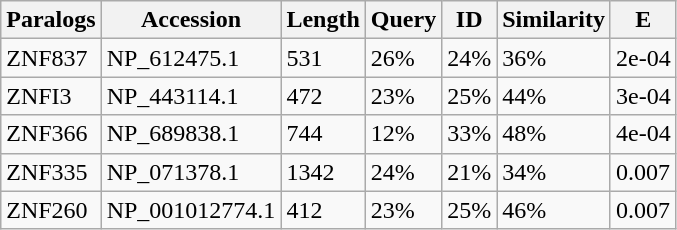<table class="wikitable">
<tr>
<th>Paralogs</th>
<th>Accession</th>
<th>Length</th>
<th>Query</th>
<th>ID</th>
<th>Similarity</th>
<th>E</th>
</tr>
<tr>
<td>ZNF837</td>
<td>NP_612475.1</td>
<td>531</td>
<td>26%</td>
<td>24%</td>
<td>36%</td>
<td>2e-04</td>
</tr>
<tr>
<td>ZNFI3</td>
<td>NP_443114.1</td>
<td>472</td>
<td>23%</td>
<td>25%</td>
<td>44%</td>
<td>3e-04</td>
</tr>
<tr>
<td>ZNF366</td>
<td>NP_689838.1</td>
<td>744</td>
<td>12%</td>
<td>33%</td>
<td>48%</td>
<td>4e-04</td>
</tr>
<tr>
<td>ZNF335</td>
<td>NP_071378.1</td>
<td>1342</td>
<td>24%</td>
<td>21%</td>
<td>34%</td>
<td>0.007</td>
</tr>
<tr>
<td>ZNF260</td>
<td>NP_001012774.1</td>
<td>412</td>
<td>23%</td>
<td>25%</td>
<td>46%</td>
<td>0.007</td>
</tr>
</table>
